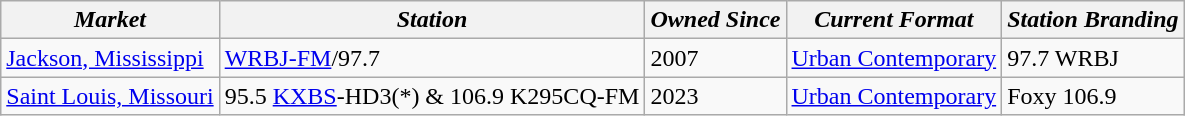<table class="wikitable">
<tr>
<th><em>Market</em></th>
<th><em>Station</em></th>
<th><em>Owned Since</em></th>
<th><em>Current Format</em></th>
<th><em>Station Branding</em></th>
</tr>
<tr style="vertical-align: top; text-align: left;">
<td><a href='#'>Jackson, Mississippi</a></td>
<td><a href='#'>WRBJ-FM</a>/97.7</td>
<td>2007</td>
<td><a href='#'>Urban Contemporary</a></td>
<td>97.7 WRBJ<br></td>
</tr>
<tr style="vertical-align: top; text-align: left;">
<td><a href='#'>Saint Louis, Missouri</a></td>
<td>95.5 <a href='#'>KXBS</a>-HD3(*) & 106.9 K295CQ-FM</td>
<td>2023</td>
<td><a href='#'>Urban Contemporary</a></td>
<td>Foxy 106.9<br></td>
</tr>
</table>
